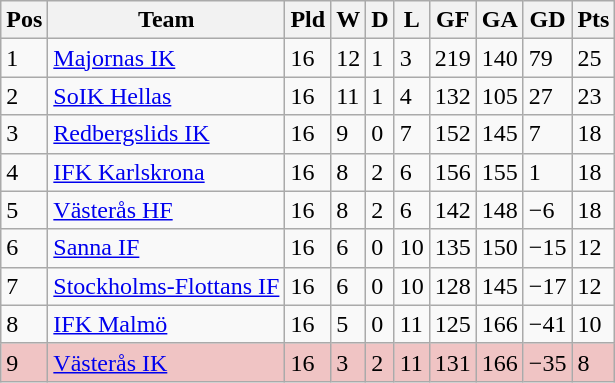<table class="wikitable">
<tr>
<th><span>Pos</span></th>
<th>Team</th>
<th><span>Pld</span></th>
<th><span>W</span></th>
<th><span>D</span></th>
<th><span>L</span></th>
<th><span>GF</span></th>
<th><span>GA</span></th>
<th><span>GD</span></th>
<th><span>Pts</span></th>
</tr>
<tr>
<td>1</td>
<td><a href='#'>Majornas IK</a></td>
<td>16</td>
<td>12</td>
<td>1</td>
<td>3</td>
<td>219</td>
<td>140</td>
<td>79</td>
<td>25</td>
</tr>
<tr>
<td>2</td>
<td><a href='#'>SoIK Hellas</a></td>
<td>16</td>
<td>11</td>
<td>1</td>
<td>4</td>
<td>132</td>
<td>105</td>
<td>27</td>
<td>23</td>
</tr>
<tr>
<td>3</td>
<td><a href='#'>Redbergslids IK</a></td>
<td>16</td>
<td>9</td>
<td>0</td>
<td>7</td>
<td>152</td>
<td>145</td>
<td>7</td>
<td>18</td>
</tr>
<tr>
<td>4</td>
<td><a href='#'>IFK Karlskrona</a></td>
<td>16</td>
<td>8</td>
<td>2</td>
<td>6</td>
<td>156</td>
<td>155</td>
<td>1</td>
<td>18</td>
</tr>
<tr>
<td>5</td>
<td><a href='#'>Västerås HF</a></td>
<td>16</td>
<td>8</td>
<td>2</td>
<td>6</td>
<td>142</td>
<td>148</td>
<td>−6</td>
<td>18</td>
</tr>
<tr>
<td>6</td>
<td><a href='#'>Sanna IF</a></td>
<td>16</td>
<td>6</td>
<td>0</td>
<td>10</td>
<td>135</td>
<td>150</td>
<td>−15</td>
<td>12</td>
</tr>
<tr>
<td>7</td>
<td><a href='#'>Stockholms-Flottans IF</a></td>
<td>16</td>
<td>6</td>
<td>0</td>
<td>10</td>
<td>128</td>
<td>145</td>
<td>−17</td>
<td>12</td>
</tr>
<tr>
<td>8</td>
<td><a href='#'>IFK Malmö</a></td>
<td>16</td>
<td>5</td>
<td>0</td>
<td>11</td>
<td>125</td>
<td>166</td>
<td>−41</td>
<td>10</td>
</tr>
<tr align="left" style="background:#f0c4c4;">
<td>9</td>
<td><a href='#'>Västerås IK</a></td>
<td>16</td>
<td>3</td>
<td>2</td>
<td>11</td>
<td>131</td>
<td>166</td>
<td>−35</td>
<td>8</td>
</tr>
</table>
